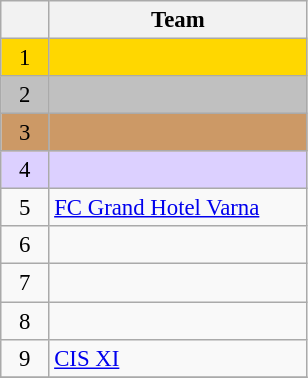<table class="wikitable" style="font-size:95%;text-align:center">
<tr>
<th width=25></th>
<th width=165>Team</th>
</tr>
<tr style="background:gold">
<td>1</td>
<td style="text-align:left"></td>
</tr>
<tr style="background:silver">
<td>2</td>
<td style="text-align:left"></td>
</tr>
<tr style="background:#c96">
<td>3</td>
<td style="text-align:left"></td>
</tr>
<tr style="background:#DCD0FF">
<td>4</td>
<td style="text-align:left"></td>
</tr>
<tr>
<td>5</td>
<td style="text-align:left"> <a href='#'>FC Grand Hotel Varna</a></td>
</tr>
<tr>
<td>6</td>
<td style="text-align:left"></td>
</tr>
<tr>
<td>7</td>
<td style="text-align:left"></td>
</tr>
<tr>
<td>8</td>
<td style="text-align:left"></td>
</tr>
<tr>
<td>9</td>
<td style="text-align:left"> <a href='#'>CIS XI</a></td>
</tr>
<tr>
</tr>
</table>
